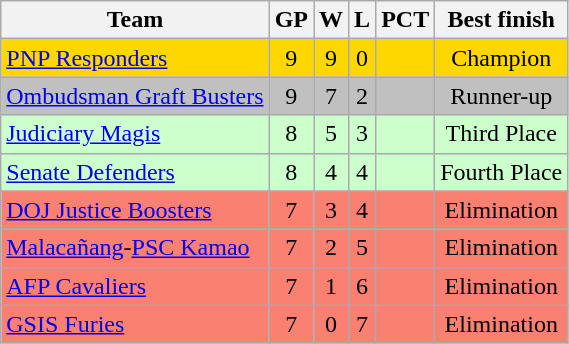<table class="wikitable sortable" style="text-align:center;">
<tr>
<th>Team</th>
<th>GP</th>
<th>W</th>
<th>L</th>
<th>PCT</th>
<th>Best finish</th>
</tr>
<tr bgcolor="gold">
<td align=left><a href='#'>PNP Responders</a></td>
<td>9</td>
<td>9</td>
<td>0</td>
<td></td>
<td>Champion</td>
</tr>
<tr bgcolor="silver">
<td align=left><a href='#'>Ombudsman Graft Busters</a></td>
<td>9</td>
<td>7</td>
<td>2</td>
<td></td>
<td>Runner-up</td>
</tr>
<tr bgcolor="#ccffcc">
<td align=left><a href='#'>Judiciary Magis</a></td>
<td>8</td>
<td>5</td>
<td>3</td>
<td></td>
<td>Third Place</td>
</tr>
<tr bgcolor="#ccffcc">
<td align=left><a href='#'>Senate Defenders</a></td>
<td>8</td>
<td>4</td>
<td>4</td>
<td></td>
<td>Fourth Place</td>
</tr>
<tr bgcolor="#fa8072">
<td align=left><a href='#'>DOJ Justice Boosters</a></td>
<td>7</td>
<td>3</td>
<td>4</td>
<td></td>
<td>Elimination</td>
</tr>
<tr bgcolor="#fa8072">
<td align=left><a href='#'>Malacañang</a>-<a href='#'>PSC Kamao</a></td>
<td>7</td>
<td>2</td>
<td>5</td>
<td></td>
<td>Elimination</td>
</tr>
<tr bgcolor="#fa8072">
<td align=left><a href='#'>AFP Cavaliers</a></td>
<td>7</td>
<td>1</td>
<td>6</td>
<td></td>
<td>Elimination</td>
</tr>
<tr bgcolor="#fa8072">
<td align=left><a href='#'>GSIS Furies</a></td>
<td>7</td>
<td>0</td>
<td>7</td>
<td></td>
<td>Elimination</td>
</tr>
</table>
